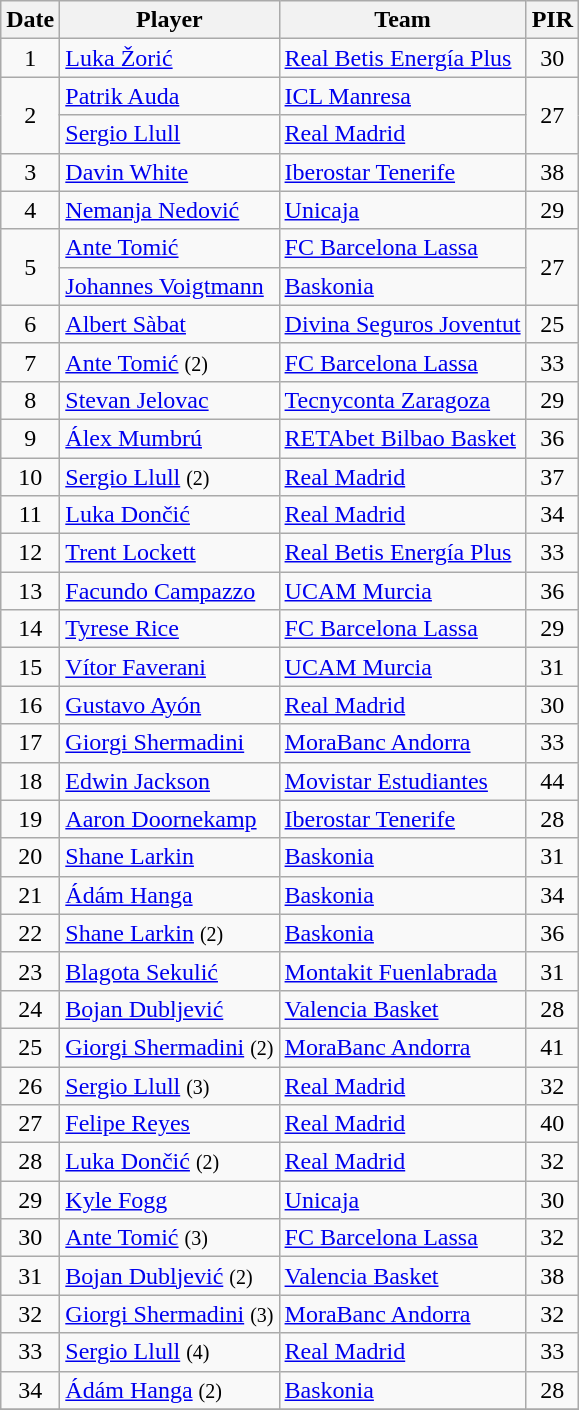<table class="wikitable sortable" style="text-align: center;">
<tr>
<th>Date</th>
<th>Player</th>
<th>Team</th>
<th>PIR</th>
</tr>
<tr>
<td>1</td>
<td style="text-align:left;"> <a href='#'>Luka Žorić</a></td>
<td style="text-align:left;"><a href='#'>Real Betis Energía Plus</a></td>
<td>30</td>
</tr>
<tr>
<td rowspan=2>2</td>
<td style="text-align:left;"> <a href='#'>Patrik Auda</a></td>
<td style="text-align:left;"><a href='#'>ICL Manresa</a></td>
<td rowspan=2>27</td>
</tr>
<tr>
<td style="text-align:left;"> <a href='#'>Sergio Llull</a></td>
<td style="text-align:left;"><a href='#'>Real Madrid</a></td>
</tr>
<tr>
<td>3</td>
<td style="text-align:left;"> <a href='#'>Davin White</a></td>
<td style="text-align:left;"><a href='#'>Iberostar Tenerife</a></td>
<td>38</td>
</tr>
<tr>
<td>4</td>
<td style="text-align:left;"> <a href='#'>Nemanja Nedović</a></td>
<td style="text-align:left;"><a href='#'>Unicaja</a></td>
<td>29</td>
</tr>
<tr>
<td rowspan=2>5</td>
<td style="text-align:left;"> <a href='#'>Ante Tomić</a></td>
<td style="text-align:left;"><a href='#'>FC Barcelona Lassa</a></td>
<td rowspan=2>27</td>
</tr>
<tr>
<td style="text-align:left;"> <a href='#'>Johannes Voigtmann</a></td>
<td style="text-align:left;"><a href='#'>Baskonia</a></td>
</tr>
<tr>
<td>6</td>
<td style="text-align:left;"> <a href='#'>Albert Sàbat</a></td>
<td style="text-align:left;"><a href='#'>Divina Seguros Joventut</a></td>
<td>25</td>
</tr>
<tr>
<td>7</td>
<td style="text-align:left;"> <a href='#'>Ante Tomić</a> <small>(2)</small></td>
<td style="text-align:left;"><a href='#'>FC Barcelona Lassa</a></td>
<td>33</td>
</tr>
<tr>
<td>8</td>
<td style="text-align:left;"> <a href='#'>Stevan Jelovac</a></td>
<td style="text-align:left;"><a href='#'>Tecnyconta Zaragoza</a></td>
<td>29</td>
</tr>
<tr>
<td>9</td>
<td style="text-align:left;"> <a href='#'>Álex Mumbrú</a></td>
<td style="text-align:left;"><a href='#'>RETAbet Bilbao Basket</a></td>
<td>36</td>
</tr>
<tr>
<td>10</td>
<td style="text-align:left;"> <a href='#'>Sergio Llull</a> <small>(2)</small></td>
<td style="text-align:left;"><a href='#'>Real Madrid</a></td>
<td>37</td>
</tr>
<tr>
<td>11</td>
<td style="text-align:left;"> <a href='#'>Luka Dončić</a></td>
<td style="text-align:left;"><a href='#'>Real Madrid</a></td>
<td>34</td>
</tr>
<tr>
<td>12</td>
<td style="text-align:left;"> <a href='#'>Trent Lockett</a></td>
<td style="text-align:left;"><a href='#'>Real Betis Energía Plus</a></td>
<td>33</td>
</tr>
<tr>
<td>13</td>
<td style="text-align:left;"> <a href='#'>Facundo Campazzo</a></td>
<td style="text-align:left;"><a href='#'>UCAM Murcia</a></td>
<td>36</td>
</tr>
<tr>
<td>14</td>
<td style="text-align:left;"> <a href='#'>Tyrese Rice</a></td>
<td style="text-align:left;"><a href='#'>FC Barcelona Lassa</a></td>
<td>29</td>
</tr>
<tr>
<td>15</td>
<td style="text-align:left;"> <a href='#'>Vítor Faverani</a></td>
<td style="text-align:left;"><a href='#'>UCAM Murcia</a></td>
<td>31</td>
</tr>
<tr>
<td>16</td>
<td style="text-align:left;"> <a href='#'>Gustavo Ayón</a></td>
<td style="text-align:left;"><a href='#'>Real Madrid</a></td>
<td>30</td>
</tr>
<tr>
<td>17</td>
<td style="text-align:left;"> <a href='#'>Giorgi Shermadini</a></td>
<td style="text-align:left;"><a href='#'>MoraBanc Andorra</a></td>
<td>33</td>
</tr>
<tr>
<td>18</td>
<td style="text-align:left;"> <a href='#'>Edwin Jackson</a></td>
<td style="text-align:left;"><a href='#'>Movistar Estudiantes</a></td>
<td>44</td>
</tr>
<tr>
<td>19</td>
<td style="text-align:left;"> <a href='#'>Aaron Doornekamp</a></td>
<td style="text-align:left;"><a href='#'>Iberostar Tenerife</a></td>
<td>28</td>
</tr>
<tr>
<td>20</td>
<td style="text-align:left;"> <a href='#'>Shane Larkin</a></td>
<td style="text-align:left;"><a href='#'>Baskonia</a></td>
<td>31</td>
</tr>
<tr>
<td>21</td>
<td style="text-align:left;"> <a href='#'>Ádám Hanga</a></td>
<td style="text-align:left;"><a href='#'>Baskonia</a></td>
<td>34</td>
</tr>
<tr>
<td>22</td>
<td style="text-align:left;"> <a href='#'>Shane Larkin</a> <small>(2)</small></td>
<td style="text-align:left;"><a href='#'>Baskonia</a></td>
<td>36</td>
</tr>
<tr>
<td>23</td>
<td style="text-align:left;"> <a href='#'>Blagota Sekulić</a></td>
<td style="text-align:left;"><a href='#'>Montakit Fuenlabrada</a></td>
<td>31</td>
</tr>
<tr>
<td>24</td>
<td style="text-align:left;"> <a href='#'>Bojan Dubljević</a></td>
<td style="text-align:left;"><a href='#'>Valencia Basket</a></td>
<td>28</td>
</tr>
<tr>
<td>25</td>
<td style="text-align:left;"> <a href='#'>Giorgi Shermadini</a> <small>(2)</small></td>
<td style="text-align:left;"><a href='#'>MoraBanc Andorra</a></td>
<td>41</td>
</tr>
<tr>
<td>26</td>
<td style="text-align:left;"> <a href='#'>Sergio Llull</a> <small>(3)</small></td>
<td style="text-align:left;"><a href='#'>Real Madrid</a></td>
<td>32</td>
</tr>
<tr>
<td>27</td>
<td style="text-align:left;"> <a href='#'>Felipe Reyes</a></td>
<td style="text-align:left;"><a href='#'>Real Madrid</a></td>
<td>40</td>
</tr>
<tr>
<td>28</td>
<td style="text-align:left;"> <a href='#'>Luka Dončić</a> <small>(2)</small></td>
<td style="text-align:left;"><a href='#'>Real Madrid</a></td>
<td>32</td>
</tr>
<tr>
<td>29</td>
<td style="text-align:left;"> <a href='#'>Kyle Fogg</a></td>
<td style="text-align:left;"><a href='#'>Unicaja</a></td>
<td>30</td>
</tr>
<tr>
<td>30</td>
<td style="text-align:left;"> <a href='#'>Ante Tomić</a> <small>(3)</small></td>
<td style="text-align:left;"><a href='#'>FC Barcelona Lassa</a></td>
<td>32</td>
</tr>
<tr>
<td>31</td>
<td style="text-align:left;"> <a href='#'>Bojan Dubljević</a> <small>(2)</small></td>
<td style="text-align:left;"><a href='#'>Valencia Basket</a></td>
<td>38</td>
</tr>
<tr>
<td>32</td>
<td style="text-align:left;"> <a href='#'>Giorgi Shermadini</a> <small>(3)</small></td>
<td style="text-align:left;"><a href='#'>MoraBanc Andorra</a></td>
<td>32</td>
</tr>
<tr>
<td>33</td>
<td style="text-align:left;"> <a href='#'>Sergio Llull</a> <small>(4)</small></td>
<td style="text-align:left;"><a href='#'>Real Madrid</a></td>
<td>33</td>
</tr>
<tr>
<td>34</td>
<td style="text-align:left;"> <a href='#'>Ádám Hanga</a> <small>(2)</small></td>
<td style="text-align:left;"><a href='#'>Baskonia</a></td>
<td>28</td>
</tr>
<tr>
</tr>
</table>
